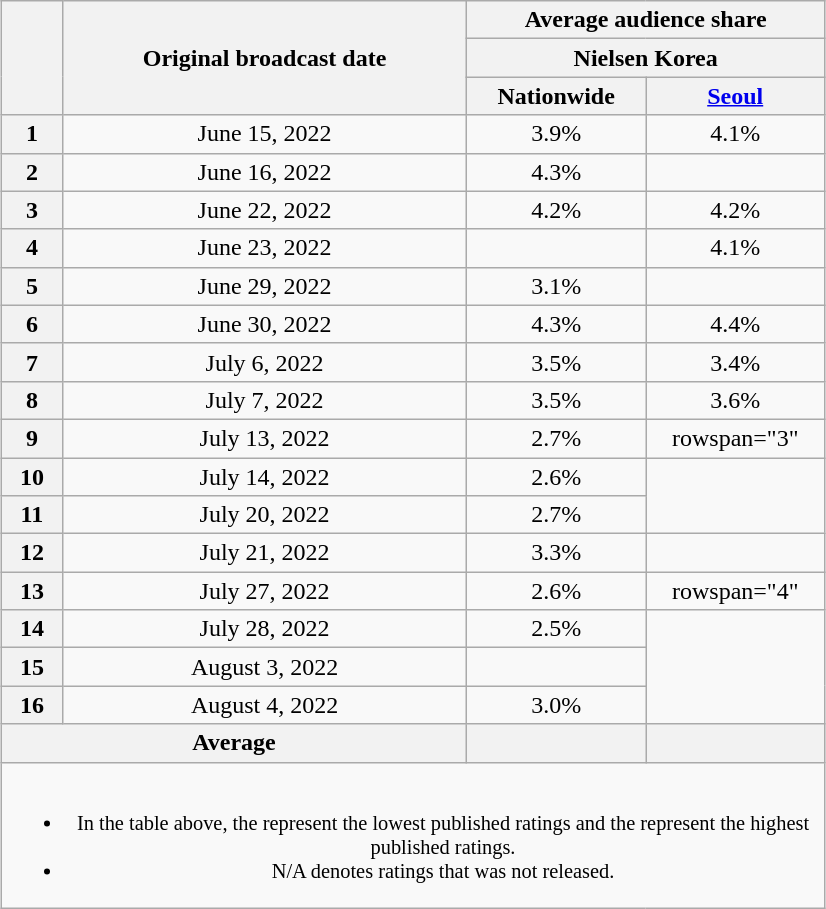<table class="wikitable" style="margin-left:auto; margin-right:auto; width:550px; text-align:center">
<tr>
<th scope="col" rowspan="3"></th>
<th scope="col" rowspan="3">Original broadcast date</th>
<th scope="col" colspan="2">Average audience share</th>
</tr>
<tr>
<th scope="col" colspan="2">Nielsen Korea</th>
</tr>
<tr>
<th scope="col" style="width:7em">Nationwide</th>
<th scope="col" style="width:7em"><a href='#'>Seoul</a></th>
</tr>
<tr>
<th scope="col">1</th>
<td>June 15, 2022</td>
<td>3.9% </td>
<td>4.1% </td>
</tr>
<tr>
<th scope="col">2</th>
<td>June 16, 2022</td>
<td>4.3% </td>
<td><strong></strong> </td>
</tr>
<tr>
<th scope="col">3</th>
<td>June 22, 2022</td>
<td>4.2% </td>
<td>4.2% </td>
</tr>
<tr>
<th scope="col">4</th>
<td>June 23, 2022</td>
<td><strong></strong> </td>
<td>4.1% </td>
</tr>
<tr>
<th scope="col">5</th>
<td>June 29, 2022</td>
<td>3.1% </td>
<td></td>
</tr>
<tr>
<th scope="col">6</th>
<td>June 30, 2022</td>
<td>4.3% </td>
<td>4.4% </td>
</tr>
<tr>
<th scope="col">7</th>
<td>July 6, 2022</td>
<td>3.5% </td>
<td>3.4% </td>
</tr>
<tr>
<th scope="col">8</th>
<td>July 7, 2022</td>
<td>3.5% </td>
<td>3.6% </td>
</tr>
<tr>
<th scope="col">9</th>
<td>July 13, 2022</td>
<td>2.7% </td>
<td>rowspan="3" </td>
</tr>
<tr>
<th scope="col">10</th>
<td>July 14, 2022</td>
<td>2.6% </td>
</tr>
<tr>
<th scope="col">11</th>
<td>July 20, 2022</td>
<td>2.7% </td>
</tr>
<tr>
<th scope="col">12</th>
<td>July 21, 2022</td>
<td>3.3% </td>
<td><strong></strong> </td>
</tr>
<tr>
<th scope="col">13</th>
<td>July 27, 2022</td>
<td>2.6% </td>
<td>rowspan="4" </td>
</tr>
<tr>
<th scope="col">14</th>
<td>July 28, 2022</td>
<td>2.5% </td>
</tr>
<tr>
<th scope="col">15</th>
<td>August 3, 2022</td>
<td><strong></strong> </td>
</tr>
<tr>
<th scope="col">16</th>
<td>August 4, 2022</td>
<td>3.0% </td>
</tr>
<tr>
<th scope="col" colspan="2">Average</th>
<th scope="col"></th>
<th scope="col"></th>
</tr>
<tr>
<td colspan="4" style="font-size:85%"><br><ul><li>In the table above, the <strong></strong> represent the lowest published ratings and the <strong></strong> represent the highest published ratings.</li><li>N/A denotes ratings that was not released.</li></ul></td>
</tr>
</table>
